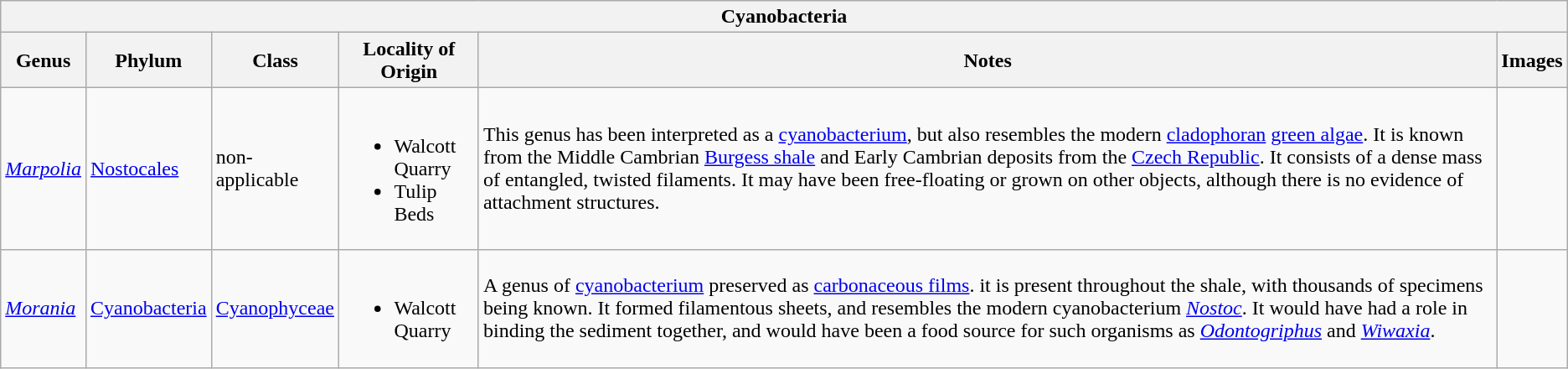<table class="wikitable sortable mw-collapsible">
<tr>
<th colspan="7" align="center">Cyanobacteria</th>
</tr>
<tr>
<th>Genus</th>
<th>Phylum</th>
<th>Class</th>
<th>Locality of Origin</th>
<th>Notes</th>
<th>Images</th>
</tr>
<tr>
<td><em><a href='#'>Marpolia</a></em></td>
<td><a href='#'>Nostocales</a></td>
<td>non-applicable</td>
<td><br><ul><li>Walcott Quarry</li><li>Tulip Beds</li></ul></td>
<td>This genus has been interpreted as a <a href='#'>cyanobacterium</a>, but also resembles the modern <a href='#'>cladophoran</a> <a href='#'>green algae</a>. It is known from the Middle Cambrian <a href='#'>Burgess shale</a> and Early Cambrian deposits from the <a href='#'>Czech Republic</a>. It consists of a dense mass of entangled, twisted filaments. It may have been free-floating or grown on other objects, although there is no evidence of attachment structures.</td>
<td></td>
</tr>
<tr>
<td><em><a href='#'>Morania</a></em></td>
<td><a href='#'>Cyanobacteria</a></td>
<td><a href='#'>Cyanophyceae</a></td>
<td><br><ul><li>Walcott Quarry</li></ul></td>
<td>A genus of <a href='#'>cyanobacterium</a> preserved as <a href='#'>carbonaceous films</a>. it is present throughout the shale, with thousands of specimens being known. It formed filamentous sheets, and resembles the modern cyanobacterium <em><a href='#'>Nostoc</a></em>. It would have had a role in binding the sediment together, and would have been a food source for such organisms as <em><a href='#'>Odontogriphus</a></em> and <em><a href='#'>Wiwaxia</a></em>.</td>
<td></td>
</tr>
</table>
